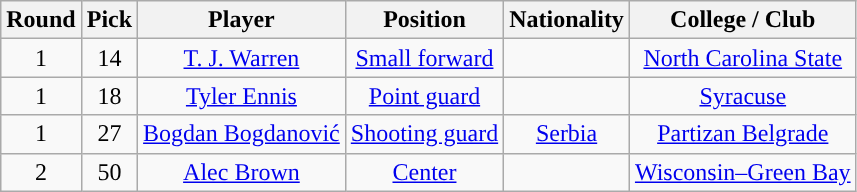<table class="wikitable sortable sortable">
<tr>
<th>Round</th>
<th>Pick</th>
<th>Player</th>
<th>Position</th>
<th>Nationality</th>
<th>College / Club</th>
</tr>
<tr style="text-align: center">
<td>1</td>
<td>14</td>
<td><a href='#'>T. J. Warren</a></td>
<td><a href='#'>Small forward</a></td>
<td></td>
<td><a href='#'>North Carolina State</a></td>
</tr>
<tr style="text-align: center">
<td>1</td>
<td>18</td>
<td><a href='#'>Tyler Ennis</a></td>
<td><a href='#'>Point guard</a></td>
<td></td>
<td><a href='#'>Syracuse</a></td>
</tr>
<tr style="text-align: center">
<td>1</td>
<td>27</td>
<td><a href='#'>Bogdan Bogdanović</a></td>
<td><a href='#'>Shooting guard</a></td>
<td> <a href='#'>Serbia</a></td>
<td> <a href='#'>Partizan Belgrade</a></td>
</tr>
<tr style="text-align: center">
<td>2</td>
<td>50</td>
<td><a href='#'>Alec Brown</a></td>
<td><a href='#'>Center</a></td>
<td></td>
<td><a href='#'>Wisconsin–Green Bay</a></td>
</tr>
</table>
